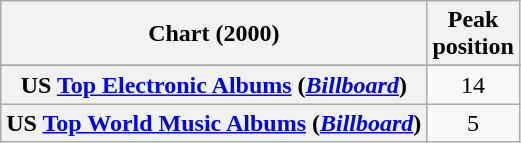<table class="wikitable sortable plainrowheaders">
<tr>
<th scope="col">Chart (2000)</th>
<th scope="col">Peak<br>position</th>
</tr>
<tr>
</tr>
<tr>
<th scope="row">US <a href='#'>Top Electronic Albums</a> (<em><a href='#'>Billboard</a></em>)</th>
<td style="text-align:center;">14</td>
</tr>
<tr>
<th scope="row">US <a href='#'>Top World Music Albums</a> (<em><a href='#'>Billboard</a></em>)</th>
<td style="text-align:center;">5</td>
</tr>
</table>
